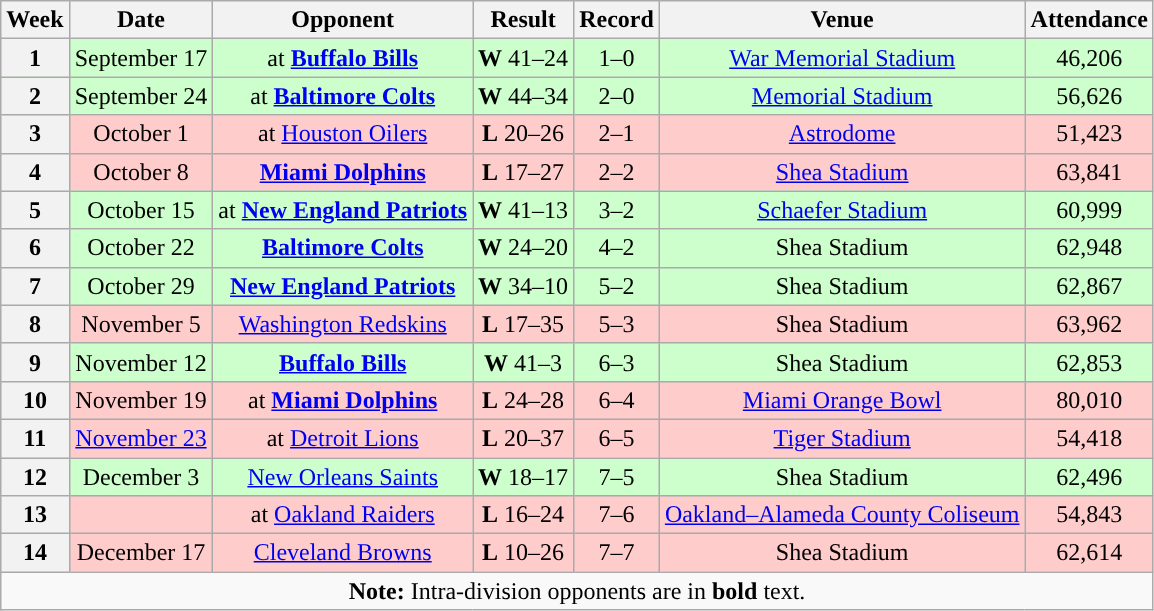<table class="wikitable" style="text-align:center">
<tr>
<th>Week</th>
<th>Date</th>
<th>Opponent</th>
<th>Result</th>
<th>Record</th>
<th>Venue</th>
<th>Attendance</th>
</tr>
<tr style="background:#cfc">
<th>1</th>
<td>September 17</td>
<td>at <strong><a href='#'>Buffalo Bills</a></strong></td>
<td><strong>W</strong> 41–24</td>
<td>1–0</td>
<td><a href='#'>War Memorial Stadium</a></td>
<td>46,206</td>
</tr>
<tr style="background:#cfc">
<th>2</th>
<td>September 24</td>
<td>at <strong><a href='#'>Baltimore Colts</a></strong></td>
<td><strong>W</strong> 44–34</td>
<td>2–0</td>
<td><a href='#'>Memorial Stadium</a></td>
<td>56,626</td>
</tr>
<tr style="background:#fcc">
<th>3</th>
<td>October 1</td>
<td>at <a href='#'>Houston Oilers</a></td>
<td><strong>L</strong> 20–26</td>
<td>2–1</td>
<td><a href='#'>Astrodome</a></td>
<td>51,423</td>
</tr>
<tr style="background:#fcc">
<th>4</th>
<td>October 8</td>
<td><strong><a href='#'>Miami Dolphins</a></strong></td>
<td><strong>L</strong> 17–27</td>
<td>2–2</td>
<td><a href='#'>Shea Stadium</a></td>
<td>63,841</td>
</tr>
<tr style="background:#cfc">
<th>5</th>
<td>October 15</td>
<td>at <strong><a href='#'>New England Patriots</a></strong></td>
<td><strong>W</strong> 41–13</td>
<td>3–2</td>
<td><a href='#'>Schaefer Stadium</a></td>
<td>60,999</td>
</tr>
<tr style="background:#cfc">
<th>6</th>
<td>October 22</td>
<td><strong><a href='#'>Baltimore Colts</a></strong></td>
<td><strong>W</strong> 24–20</td>
<td>4–2</td>
<td>Shea Stadium</td>
<td>62,948</td>
</tr>
<tr style="background:#cfc">
<th>7</th>
<td>October 29</td>
<td><strong><a href='#'>New England Patriots</a></strong></td>
<td><strong>W</strong> 34–10</td>
<td>5–2</td>
<td>Shea Stadium</td>
<td>62,867</td>
</tr>
<tr style="background:#fcc">
<th>8</th>
<td>November 5</td>
<td><a href='#'>Washington Redskins</a></td>
<td><strong>L</strong> 17–35</td>
<td>5–3</td>
<td>Shea Stadium</td>
<td>63,962</td>
</tr>
<tr style="background:#cfc">
<th>9</th>
<td>November 12</td>
<td><strong><a href='#'>Buffalo Bills</a></strong></td>
<td><strong>W</strong> 41–3</td>
<td>6–3</td>
<td>Shea Stadium</td>
<td>62,853</td>
</tr>
<tr style="background:#fcc">
<th>10</th>
<td>November 19</td>
<td>at <strong><a href='#'>Miami Dolphins</a></strong></td>
<td><strong>L</strong> 24–28</td>
<td>6–4</td>
<td><a href='#'>Miami Orange Bowl</a></td>
<td>80,010</td>
</tr>
<tr style="background:#fcc">
<th>11</th>
<td><a href='#'>November 23</a></td>
<td>at <a href='#'>Detroit Lions</a></td>
<td><strong>L</strong> 20–37</td>
<td>6–5</td>
<td><a href='#'>Tiger Stadium</a></td>
<td>54,418</td>
</tr>
<tr style="background:#cfc">
<th>12</th>
<td>December 3</td>
<td><a href='#'>New Orleans Saints</a></td>
<td><strong>W</strong> 18–17</td>
<td>7–5</td>
<td>Shea Stadium</td>
<td>62,496</td>
</tr>
<tr style="background:#fcc">
<th>13</th>
<td></td>
<td>at <a href='#'>Oakland Raiders</a></td>
<td><strong>L</strong> 16–24</td>
<td>7–6</td>
<td><a href='#'>Oakland–Alameda County Coliseum</a></td>
<td>54,843</td>
</tr>
<tr style="background:#fcc">
<th>14</th>
<td>December 17</td>
<td><a href='#'>Cleveland Browns</a></td>
<td><strong>L</strong> 10–26</td>
<td>7–7</td>
<td>Shea Stadium</td>
<td>62,614</td>
</tr>
<tr>
<td colspan="8"><strong>Note:</strong> Intra-division opponents are in <strong>bold</strong> text.</td>
</tr>
</table>
